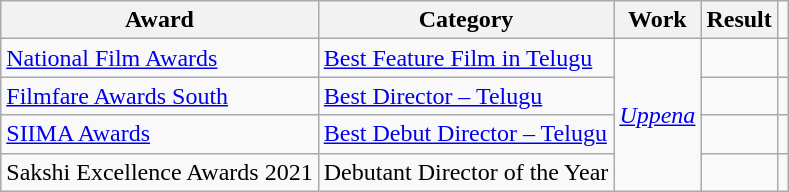<table class="wikitable sortable plainrowheaders">
<tr>
<th scope="col">Award</th>
<th scope="col">Category</th>
<th scope="col">Work</th>
<th scope="col">Result</th>
<td></td>
</tr>
<tr>
<td><a href='#'>National Film Awards</a></td>
<td><a href='#'>Best Feature Film in Telugu</a></td>
<td rowspan="4"><em><a href='#'>Uppena</a></em></td>
<td></td>
<td></td>
</tr>
<tr>
<td><a href='#'>Filmfare Awards South</a></td>
<td><a href='#'>Best Director – Telugu</a></td>
<td></td>
<td></td>
</tr>
<tr>
<td><a href='#'>SIIMA Awards</a></td>
<td><a href='#'>Best Debut Director – Telugu</a></td>
<td></td>
<td></td>
</tr>
<tr>
<td>Sakshi Excellence Awards 2021</td>
<td>Debutant Director of the Year</td>
<td></td>
<td></td>
</tr>
</table>
